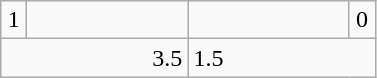<table class=wikitable>
<tr>
<td align=center width=10>1</td>
<td align="center" width="100"></td>
<td align="center" width="100" !></td>
<td align="center" width="10">0</td>
</tr>
<tr>
<td colspan=2 align=right>3.5</td>
<td colspan="2">1.5</td>
</tr>
</table>
